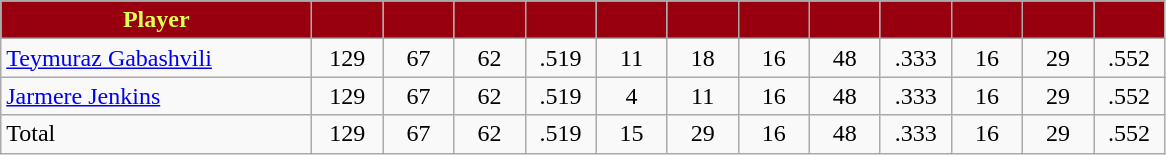<table class="wikitable" style="text-align:center">
<tr>
<th style="background:#98000F; color:#DDFF55" width="200px">Player</th>
<th style="background:#98000F; color:#DDFF55" width="40px"></th>
<th style="background:#98000F; color:#DDFF55" width="40px"></th>
<th style="background:#98000F; color:#DDFF55" width="40px"></th>
<th style="background:#98000F; color:#DDFF55" width="40px"></th>
<th style="background:#98000F; color:#DDFF55" width="40px"></th>
<th style="background:#98000F; color:#DDFF55" width="40px"></th>
<th style="background:#98000F; color:#DDFF55" width="40px"></th>
<th style="background:#98000F; color:#DDFF55" width="40px"></th>
<th style="background:#98000F; color:#DDFF55" width="40px"></th>
<th style="background:#98000F; color:#DDFF55" width="40px"></th>
<th style="background:#98000F; color:#DDFF55" width="40px"></th>
<th style="background:#98000F; color:#DDFF55" width="40px"></th>
</tr>
<tr>
<td style="text-align:left"><a href='#'>Teymuraz Gabashvili</a></td>
<td>129</td>
<td>67</td>
<td>62</td>
<td>.519</td>
<td>11</td>
<td>18</td>
<td>16</td>
<td>48</td>
<td>.333</td>
<td>16</td>
<td>29</td>
<td>.552</td>
</tr>
<tr>
<td style="text-align:left"><a href='#'>Jarmere Jenkins</a></td>
<td>129</td>
<td>67</td>
<td>62</td>
<td>.519</td>
<td>4</td>
<td>11</td>
<td>16</td>
<td>48</td>
<td>.333</td>
<td>16</td>
<td>29</td>
<td>.552</td>
</tr>
<tr>
<td style="text-align:left">Total</td>
<td>129</td>
<td>67</td>
<td>62</td>
<td>.519</td>
<td>15</td>
<td>29</td>
<td>16</td>
<td>48</td>
<td>.333</td>
<td>16</td>
<td>29</td>
<td>.552</td>
</tr>
</table>
